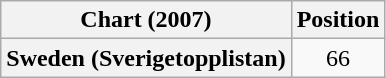<table class="wikitable plainrowheaders" style="text-align:center">
<tr>
<th scope="col">Chart (2007)</th>
<th scope="col">Position</th>
</tr>
<tr>
<th scope="row">Sweden (Sverigetopplistan)</th>
<td>66</td>
</tr>
</table>
